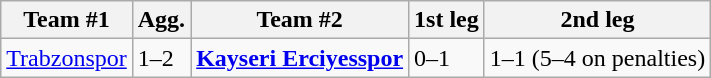<table class="wikitable">
<tr>
<th>Team #1</th>
<th>Agg.</th>
<th>Team #2</th>
<th>1st leg</th>
<th>2nd leg</th>
</tr>
<tr>
<td><a href='#'>Trabzonspor</a></td>
<td>1–2</td>
<td><strong><a href='#'>Kayseri Erciyesspor</a></strong></td>
<td>0–1</td>
<td>1–1 (5–4 on penalties)</td>
</tr>
</table>
